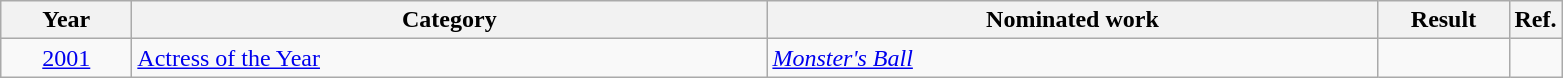<table class=wikitable>
<tr>
<th scope="col" style="width:5em;">Year</th>
<th scope="col" style="width:26em;">Category</th>
<th scope="col" style="width:25em;">Nominated work</th>
<th scope="col" style="width:5em;">Result</th>
<th>Ref.</th>
</tr>
<tr>
<td style="text-align:center;"><a href='#'>2001</a></td>
<td><a href='#'>Actress of the Year</a></td>
<td><em><a href='#'>Monster's Ball</a></em></td>
<td></td>
<td style="text-align:center;"></td>
</tr>
</table>
